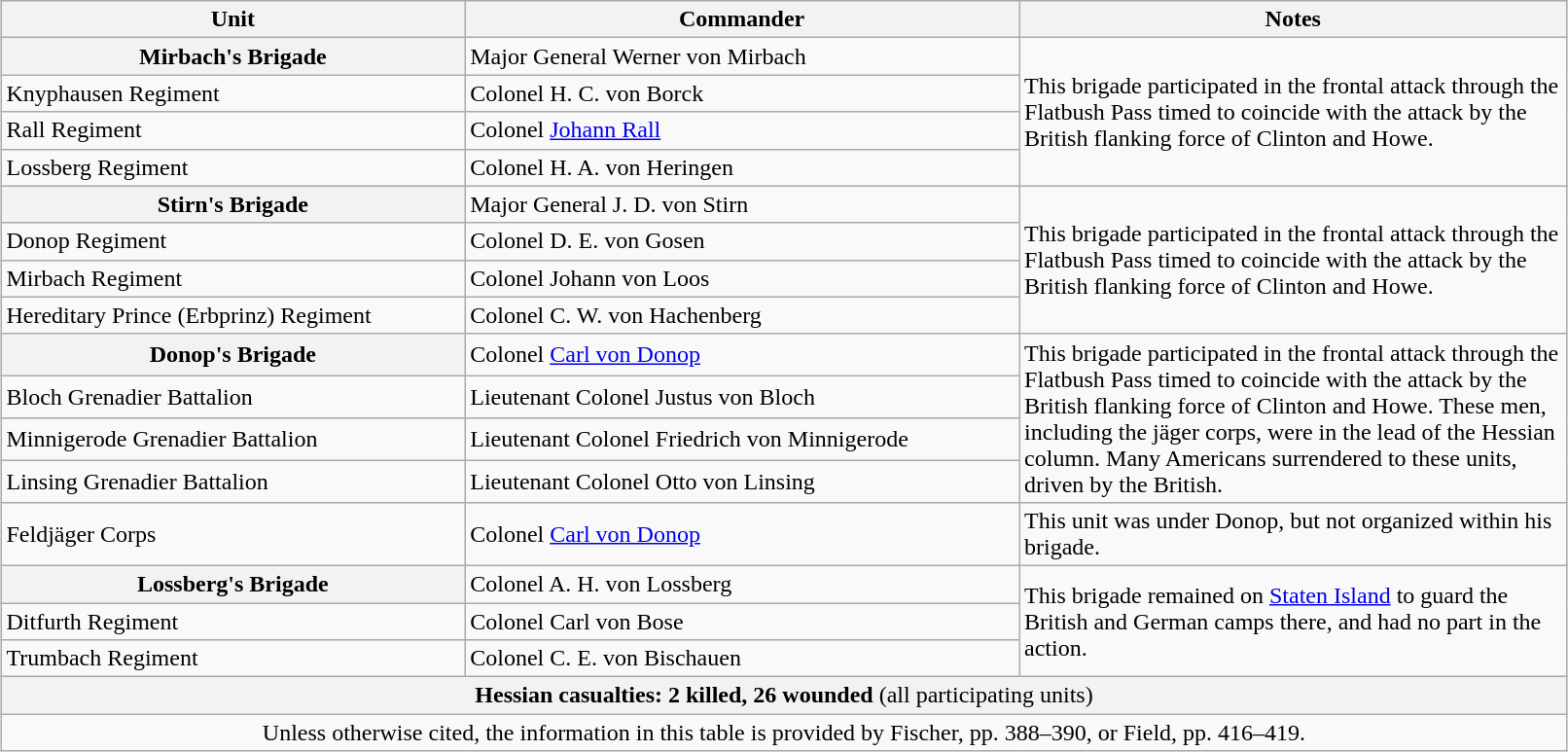<table class="wikitable plainrowheaders" width="85%" style="margin: 1em auto 1em auto">
<tr>
<th scope="col">Unit</th>
<th scope="col">Commander</th>
<th scope="col" width=35%>Notes</th>
</tr>
<tr>
<th scope="row"><strong>Mirbach's Brigade</strong></th>
<td>Major General Werner von Mirbach</td>
<td rowspan=4>This brigade participated in the frontal attack through the Flatbush Pass timed to coincide with the attack by the British flanking force of Clinton and Howe.</td>
</tr>
<tr>
<td>Knyphausen Regiment</td>
<td>Colonel H. C. von Borck</td>
</tr>
<tr>
<td>Rall Regiment</td>
<td>Colonel <a href='#'>Johann Rall</a></td>
</tr>
<tr>
<td>Lossberg Regiment</td>
<td>Colonel H. A. von Heringen</td>
</tr>
<tr>
<th scope="row"><strong>Stirn's Brigade</strong></th>
<td>Major General J. D. von Stirn</td>
<td rowspan=4>This brigade participated in the frontal attack through the Flatbush Pass timed to coincide with the attack by the British flanking force of Clinton and Howe.</td>
</tr>
<tr>
<td>Donop Regiment</td>
<td>Colonel D. E. von Gosen</td>
</tr>
<tr>
<td>Mirbach Regiment</td>
<td>Colonel Johann von Loos</td>
</tr>
<tr>
<td>Hereditary Prince (Erbprinz) Regiment</td>
<td>Colonel C. W. von Hachenberg</td>
</tr>
<tr>
<th scope="row"><strong>Donop's Brigade</strong></th>
<td>Colonel <a href='#'>Carl von Donop</a></td>
<td rowspan=4>This brigade participated in the frontal attack through the Flatbush Pass timed to coincide with the attack by the British flanking force of Clinton and Howe.  These men, including the jäger corps, were in the lead of the Hessian column.  Many Americans surrendered to these units, driven by the British.</td>
</tr>
<tr>
<td>Bloch Grenadier Battalion</td>
<td>Lieutenant Colonel Justus von Bloch</td>
</tr>
<tr>
<td>Minnigerode Grenadier Battalion</td>
<td>Lieutenant Colonel Friedrich von Minnigerode</td>
</tr>
<tr>
<td>Linsing Grenadier Battalion</td>
<td>Lieutenant Colonel Otto von Linsing</td>
</tr>
<tr>
<td>Feldjäger Corps</td>
<td>Colonel <a href='#'>Carl von Donop</a></td>
<td>This unit was under Donop, but not organized within his brigade.</td>
</tr>
<tr>
<th scope="row"><strong>Lossberg's Brigade</strong></th>
<td>Colonel A. H. von Lossberg</td>
<td rowspan=3>This brigade remained on <a href='#'>Staten Island</a> to guard the British and German camps there, and had no part in the action.</td>
</tr>
<tr>
<td>Ditfurth Regiment</td>
<td>Colonel Carl von Bose</td>
</tr>
<tr>
<td>Trumbach Regiment</td>
<td>Colonel C. E. von Bischauen</td>
</tr>
<tr>
<td style="background-color:#f2f2f2;text-align:center;" colspan=3><strong>Hessian casualties: 2 killed, 26 wounded</strong> (all participating units)</td>
</tr>
<tr>
<td style="text-align:center;" colspan=3>Unless otherwise cited, the information in this table is provided by Fischer, pp. 388–390, or Field, pp. 416–419.</td>
</tr>
</table>
